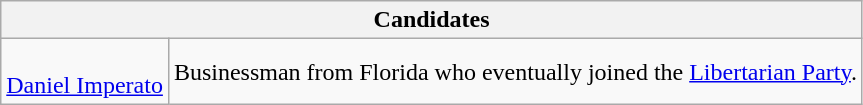<table class=wikitable>
<tr>
<th colspan=2>Candidates</th>
</tr>
<tr>
<td><br><a href='#'>Daniel Imperato</a></td>
<td>Businessman from Florida who eventually joined the <a href='#'>Libertarian Party</a>.</td>
</tr>
</table>
